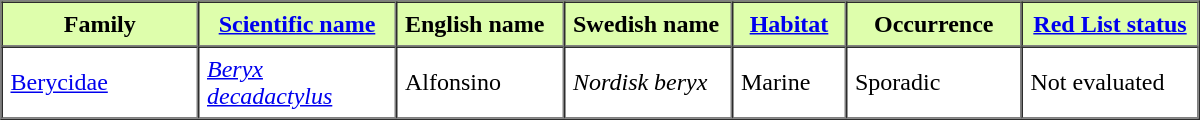<table style="width:800px" border=1 cellspacing=0 cellpadding=5>
<tr bgcolor="#defeac">
<th width=119>Family</th>
<th width=120><a href='#'>Scientific name</a></th>
<td width=100><strong>English name</strong></td>
<td width=100><strong>Swedish name</strong></td>
<th><a href='#'>Habitat</a></th>
<th width=105>Occurrence</th>
<th width=106 nowrap="nowrap"><a href='#'>Red List status</a></th>
</tr>
<tr>
<td><a href='#'>Berycidae</a></td>
<td><em><a href='#'>Beryx decadactylus</a></em></td>
<td>Alfonsino</td>
<td><em>Nordisk beryx</em></td>
<td>Marine</td>
<td>Sporadic</td>
<td>Not evaluated</td>
</tr>
</table>
